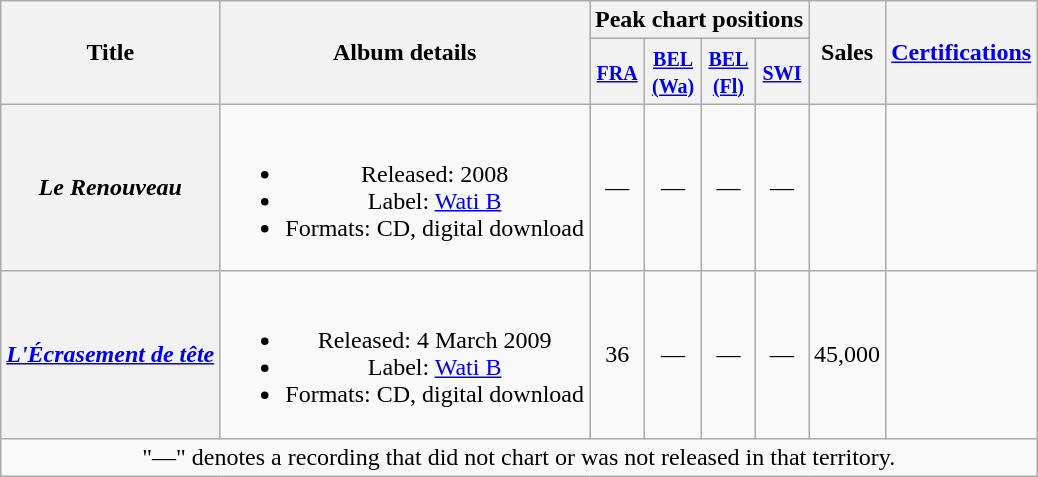<table class="wikitable plainrowheaders" style="text-align:center;">
<tr>
<th rowspan="2">Title</th>
<th rowspan="2">Album details</th>
<th colspan="4">Peak chart positions</th>
<th rowspan="2">Sales</th>
<th rowspan="2"><a href='#'>Certifications</a></th>
</tr>
<tr>
<th><small><a href='#'>FRA</a></small></th>
<th><small><a href='#'>BEL</a></small><br><small><a href='#'>(Wa)</a></small></th>
<th><small><a href='#'>BEL</a></small><br><small><a href='#'>(Fl)</a></small></th>
<th><small><a href='#'>SWI</a></small></th>
</tr>
<tr>
<th scope="row"><em>Le Renouveau</em> </th>
<td><br><ul><li>Released: 2008</li><li>Label: <a href='#'>Wati B</a></li><li>Formats: CD, digital download</li></ul></td>
<td>—</td>
<td>—</td>
<td>—</td>
<td>—</td>
<td></td>
<td></td>
</tr>
<tr>
<th scope="row"><em><a href='#'>L'Écrasement de tête</a></em> </th>
<td><br><ul><li>Released: 4 March 2009</li><li>Label: <a href='#'>Wati B</a></li><li>Formats: CD, digital download</li></ul></td>
<td>36</td>
<td>—</td>
<td>—</td>
<td>—</td>
<td>45,000</td>
<td></td>
</tr>
<tr>
<td colspan="8">"—" denotes a recording that did not chart or was not released in that territory.</td>
</tr>
</table>
